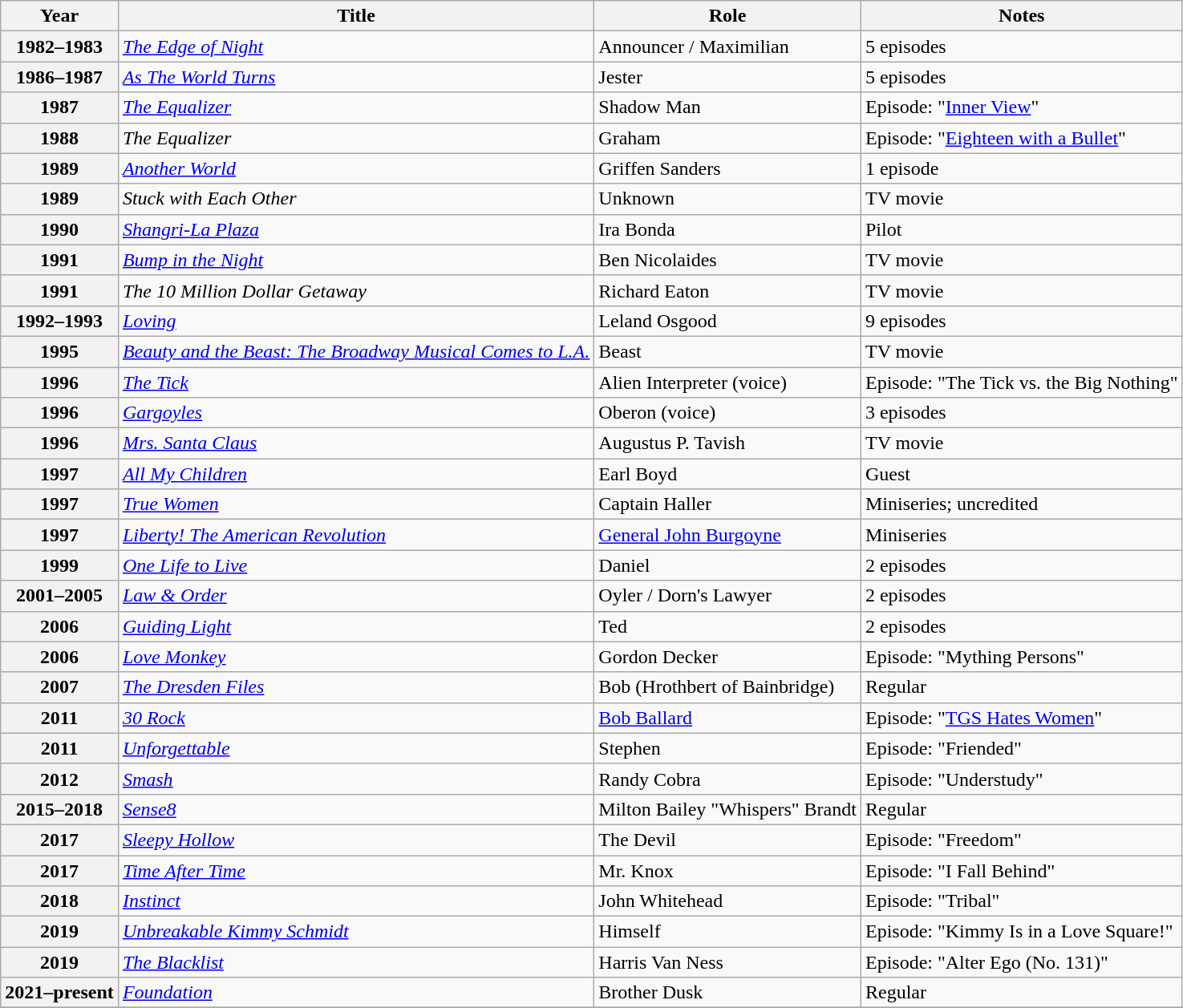<table class="wikitable sortable plainrowheaders">
<tr>
<th scope="col">Year</th>
<th scope="col">Title</th>
<th scope="col">Role</th>
<th scope="col" class="unsortable">Notes</th>
</tr>
<tr>
<th scope="row" align="left">1982–1983</th>
<td><em><a href='#'>The Edge of Night</a></em></td>
<td>Announcer / Maximilian</td>
<td>5 episodes</td>
</tr>
<tr>
<th scope="row" align="left">1986–1987</th>
<td><em><a href='#'>As The World Turns</a></em></td>
<td>Jester</td>
<td>5 episodes</td>
</tr>
<tr>
<th scope="row" align="left">1987</th>
<td><em><a href='#'>The Equalizer</a></em></td>
<td>Shadow Man</td>
<td>Episode: "<a href='#'>Inner View</a>"</td>
</tr>
<tr>
<th scope="row" align="left">1988</th>
<td><em>The Equalizer</em></td>
<td>Graham</td>
<td>Episode: "<a href='#'>Eighteen with a Bullet</a>"</td>
</tr>
<tr>
<th scope="row" align="left">1989</th>
<td><em><a href='#'>Another World</a></em></td>
<td>Griffen Sanders</td>
<td>1 episode</td>
</tr>
<tr>
<th scope="row" align="left">1989</th>
<td><em>Stuck with Each Other</em></td>
<td>Unknown</td>
<td>TV movie</td>
</tr>
<tr>
<th scope="row" align="left">1990</th>
<td><em><a href='#'>Shangri-La Plaza</a></em></td>
<td>Ira Bonda</td>
<td>Pilot</td>
</tr>
<tr>
<th scope="row" align="left">1991</th>
<td><em><a href='#'>Bump in the Night</a></em></td>
<td>Ben Nicolaides</td>
<td>TV movie</td>
</tr>
<tr>
<th scope="row" align="left">1991</th>
<td><em>The 10 Million Dollar Getaway</em></td>
<td>Richard Eaton</td>
<td>TV movie</td>
</tr>
<tr>
<th scope="row" align="left">1992–1993</th>
<td><em><a href='#'>Loving</a></em></td>
<td>Leland Osgood</td>
<td>9 episodes</td>
</tr>
<tr>
<th scope="row" align="left">1995</th>
<td><em><a href='#'>Beauty and the Beast: The Broadway Musical Comes to L.A.</a></em></td>
<td>Beast</td>
<td>TV movie</td>
</tr>
<tr>
<th scope="row" align="left">1996</th>
<td><em><a href='#'>The Tick</a></em></td>
<td>Alien Interpreter (voice)</td>
<td>Episode: "The Tick vs. the Big Nothing"</td>
</tr>
<tr>
<th scope="row" align="left">1996</th>
<td><em><a href='#'>Gargoyles</a></em></td>
<td>Oberon (voice)</td>
<td>3 episodes</td>
</tr>
<tr>
<th scope="row" align="left">1996</th>
<td><em><a href='#'>Mrs. Santa Claus</a></em></td>
<td>Augustus P. Tavish</td>
<td>TV movie</td>
</tr>
<tr>
<th scope="row" align="left">1997</th>
<td><em><a href='#'>All My Children</a></em></td>
<td>Earl Boyd</td>
<td>Guest</td>
</tr>
<tr>
<th scope="row" align="left">1997</th>
<td><em><a href='#'>True Women</a></em></td>
<td>Captain Haller</td>
<td>Miniseries; uncredited</td>
</tr>
<tr>
<th scope="row" align="left">1997</th>
<td><em><a href='#'>Liberty! The American Revolution</a></em></td>
<td><a href='#'>General John Burgoyne</a></td>
<td>Miniseries</td>
</tr>
<tr>
<th scope="row" align="left">1999</th>
<td><em><a href='#'>One Life to Live</a></em></td>
<td>Daniel</td>
<td>2 episodes</td>
</tr>
<tr>
<th scope="row" align="left">2001–2005</th>
<td><em><a href='#'>Law & Order</a></em></td>
<td>Oyler / Dorn's Lawyer</td>
<td>2 episodes</td>
</tr>
<tr>
<th scope="row" align="left">2006</th>
<td><em><a href='#'>Guiding Light</a></em></td>
<td>Ted</td>
<td>2 episodes</td>
</tr>
<tr>
<th scope="row" align="left">2006</th>
<td><em><a href='#'>Love Monkey</a></em></td>
<td>Gordon Decker</td>
<td>Episode: "Mything Persons"</td>
</tr>
<tr>
<th scope="row" align="left">2007</th>
<td><em><a href='#'>The Dresden Files</a></em></td>
<td>Bob (Hrothbert of Bainbridge)</td>
<td>Regular</td>
</tr>
<tr>
<th scope="row" align="left">2011</th>
<td><em><a href='#'>30 Rock</a></em></td>
<td><a href='#'>Bob Ballard</a></td>
<td>Episode: "<a href='#'>TGS Hates Women</a>"</td>
</tr>
<tr>
<th scope="row" align="left">2011</th>
<td><em><a href='#'>Unforgettable</a></em></td>
<td>Stephen</td>
<td>Episode: "Friended"</td>
</tr>
<tr>
<th scope="row" align="left">2012</th>
<td><em><a href='#'>Smash</a></em></td>
<td>Randy Cobra</td>
<td>Episode: "Understudy"</td>
</tr>
<tr>
<th scope="row" align="left">2015–2018</th>
<td><em><a href='#'>Sense8</a></em></td>
<td>Milton Bailey "Whispers" Brandt</td>
<td>Regular</td>
</tr>
<tr>
<th scope="row" align="left">2017</th>
<td><em><a href='#'>Sleepy Hollow</a></em></td>
<td>The Devil</td>
<td>Episode: "Freedom"</td>
</tr>
<tr>
<th scope="row" align="left">2017</th>
<td><em><a href='#'>Time After Time</a></em></td>
<td>Mr. Knox</td>
<td>Episode: "I Fall Behind"</td>
</tr>
<tr>
<th scope="row" align="left">2018</th>
<td><em><a href='#'>Instinct</a></em></td>
<td>John Whitehead</td>
<td>Episode: "Tribal"</td>
</tr>
<tr>
<th scope="row" align="left">2019</th>
<td><em><a href='#'>Unbreakable Kimmy Schmidt</a></em></td>
<td>Himself</td>
<td>Episode: "Kimmy Is in a Love Square!"</td>
</tr>
<tr>
<th scope="row" align="left">2019</th>
<td><em><a href='#'>The Blacklist</a></em></td>
<td>Harris Van Ness</td>
<td>Episode: "Alter Ego (No. 131)"</td>
</tr>
<tr>
<th scope="row" align="left">2021–present</th>
<td><em><a href='#'>Foundation</a></em></td>
<td>Brother Dusk</td>
<td>Regular</td>
</tr>
<tr>
</tr>
</table>
